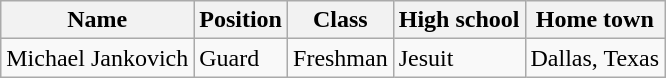<table class="wikitable">
<tr>
<th>Name</th>
<th>Position</th>
<th>Class</th>
<th>High school</th>
<th>Home town</th>
</tr>
<tr>
<td>Michael Jankovich</td>
<td>Guard</td>
<td>Freshman</td>
<td>Jesuit</td>
<td>Dallas, Texas</td>
</tr>
</table>
